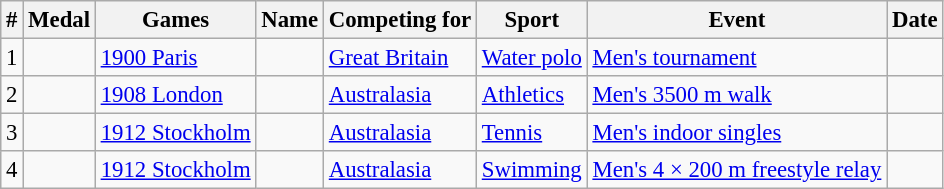<table class="wikitable sortable" style="font-size: 95%;">
<tr>
<th>#</th>
<th>Medal</th>
<th>Games</th>
<th>Name</th>
<th>Competing for</th>
<th>Sport</th>
<th>Event</th>
<th>Date</th>
</tr>
<tr>
<td>1</td>
<td></td>
<td><a href='#'>1900 Paris</a></td>
<td></td>
<td><a href='#'>Great Britain</a></td>
<td><a href='#'>Water polo</a></td>
<td><a href='#'>Men's tournament</a></td>
<td></td>
</tr>
<tr>
<td>2</td>
<td></td>
<td><a href='#'>1908 London</a></td>
<td></td>
<td><a href='#'>Australasia</a></td>
<td><a href='#'>Athletics</a></td>
<td><a href='#'>Men's 3500 m walk</a></td>
<td></td>
</tr>
<tr>
<td>3</td>
<td></td>
<td><a href='#'>1912 Stockholm</a></td>
<td></td>
<td><a href='#'>Australasia</a></td>
<td><a href='#'>Tennis</a></td>
<td><a href='#'>Men's indoor singles</a></td>
<td></td>
</tr>
<tr>
<td>4</td>
<td></td>
<td><a href='#'>1912 Stockholm</a></td>
<td></td>
<td><a href='#'>Australasia</a></td>
<td><a href='#'>Swimming</a></td>
<td><a href='#'>Men's 4 × 200 m freestyle relay</a></td>
<td></td>
</tr>
</table>
